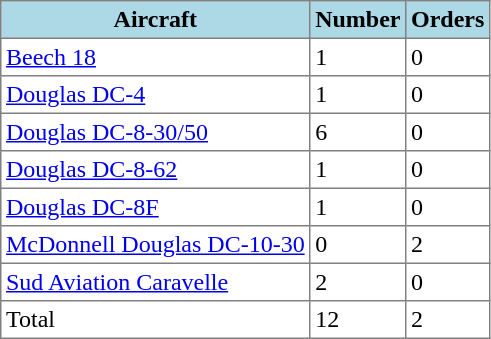<table class="toccolours" border="1" cellpadding="3" style="border-collapse:collapse">
<tr style="background:lightblue;">
<th>Aircraft</th>
<th>Number</th>
<th>Orders</th>
</tr>
<tr>
<td><a href='#'>Beech 18</a></td>
<td>1</td>
<td>0</td>
</tr>
<tr>
<td><a href='#'>Douglas DC-4</a></td>
<td>1</td>
<td>0</td>
</tr>
<tr>
<td><a href='#'>Douglas DC-8-30/50</a></td>
<td>6</td>
<td>0</td>
</tr>
<tr>
<td><a href='#'>Douglas DC-8-62</a></td>
<td>1</td>
<td>0</td>
</tr>
<tr>
<td><a href='#'>Douglas DC-8F</a></td>
<td>1</td>
<td>0</td>
</tr>
<tr>
<td><a href='#'>McDonnell Douglas DC-10-30</a></td>
<td>0</td>
<td>2</td>
</tr>
<tr>
<td><a href='#'>Sud Aviation Caravelle</a></td>
<td>2</td>
<td>0</td>
</tr>
<tr>
<td>Total</td>
<td>12</td>
<td>2</td>
</tr>
</table>
